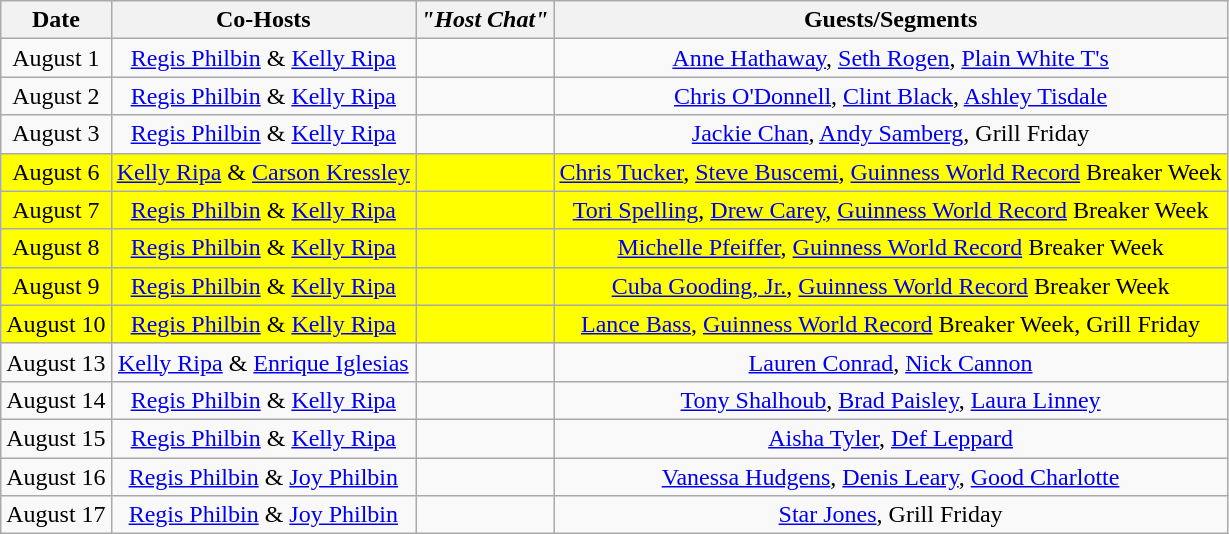<table class="wikitable sortable" border="1" style="text-align:center">
<tr>
<th>Date</th>
<th>Co-Hosts</th>
<th><em>"Host Chat"</em></th>
<th>Guests/Segments</th>
</tr>
<tr>
<td>August 1</td>
<td><a href='#'>Regis Philbin</a> & <a href='#'>Kelly Ripa</a></td>
<td></td>
<td><a href='#'>Anne Hathaway</a>, <a href='#'>Seth Rogen</a>, <a href='#'>Plain White T's</a></td>
</tr>
<tr>
<td>August 2</td>
<td><a href='#'>Regis Philbin</a> & <a href='#'>Kelly Ripa</a></td>
<td></td>
<td><a href='#'>Chris O'Donnell</a>, <a href='#'>Clint Black</a>, <a href='#'>Ashley Tisdale</a></td>
</tr>
<tr>
<td>August 3</td>
<td><a href='#'>Regis Philbin</a> & <a href='#'>Kelly Ripa</a></td>
<td></td>
<td><a href='#'>Jackie Chan</a>, <a href='#'>Andy Samberg</a>, Grill Friday</td>
</tr>
<tr bgcolor=yellow>
<td>August 6</td>
<td><a href='#'>Kelly Ripa</a> & <a href='#'>Carson Kressley</a></td>
<td></td>
<td><a href='#'>Chris Tucker</a>, <a href='#'>Steve Buscemi</a>, <a href='#'>Guinness World Record</a> Breaker Week</td>
</tr>
<tr bgcolor=yellow>
<td>August 7</td>
<td><a href='#'>Regis Philbin</a> & <a href='#'>Kelly Ripa</a></td>
<td></td>
<td><a href='#'>Tori Spelling</a>, <a href='#'>Drew Carey</a>, <a href='#'>Guinness World Record</a> Breaker Week</td>
</tr>
<tr bgcolor=yellow>
<td>August 8</td>
<td><a href='#'>Regis Philbin</a> & <a href='#'>Kelly Ripa</a></td>
<td></td>
<td><a href='#'>Michelle Pfeiffer</a>, <a href='#'>Guinness World Record</a> Breaker Week</td>
</tr>
<tr bgcolor=yellow>
<td>August 9</td>
<td><a href='#'>Regis Philbin</a> & <a href='#'>Kelly Ripa</a></td>
<td></td>
<td><a href='#'>Cuba Gooding, Jr.</a>, <a href='#'>Guinness World Record</a> Breaker Week</td>
</tr>
<tr bgcolor=yellow>
<td>August 10</td>
<td><a href='#'>Regis Philbin</a> & <a href='#'>Kelly Ripa</a></td>
<td></td>
<td><a href='#'>Lance Bass</a>, <a href='#'>Guinness World Record</a> Breaker Week, Grill Friday</td>
</tr>
<tr>
<td>August 13</td>
<td><a href='#'>Kelly Ripa</a> & <a href='#'>Enrique Iglesias</a></td>
<td></td>
<td><a href='#'>Lauren Conrad</a>, <a href='#'>Nick Cannon</a></td>
</tr>
<tr>
<td>August 14</td>
<td><a href='#'>Regis Philbin</a> & <a href='#'>Kelly Ripa</a></td>
<td></td>
<td><a href='#'>Tony Shalhoub</a>, <a href='#'>Brad Paisley</a>, <a href='#'>Laura Linney</a></td>
</tr>
<tr>
<td>August 15</td>
<td><a href='#'>Regis Philbin</a> & <a href='#'>Kelly Ripa</a></td>
<td></td>
<td><a href='#'>Aisha Tyler</a>, <a href='#'>Def Leppard</a></td>
</tr>
<tr>
<td>August 16</td>
<td><a href='#'>Regis Philbin</a> & <a href='#'>Joy Philbin</a></td>
<td></td>
<td><a href='#'>Vanessa Hudgens</a>, <a href='#'>Denis Leary</a>, <a href='#'>Good Charlotte</a></td>
</tr>
<tr>
<td>August 17</td>
<td><a href='#'>Regis Philbin</a> & <a href='#'>Joy Philbin</a></td>
<td></td>
<td><a href='#'>Star Jones</a>, Grill Friday</td>
</tr>
</table>
